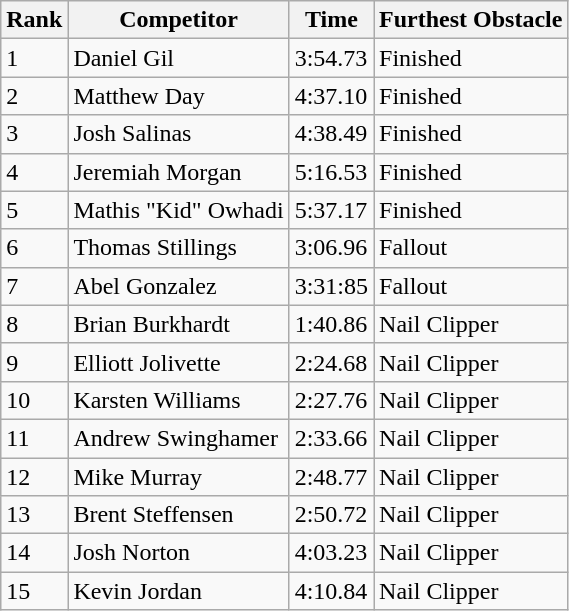<table class="wikitable sortable mw-collapsible">
<tr>
<th>Rank</th>
<th>Competitor</th>
<th>Time</th>
<th>Furthest Obstacle</th>
</tr>
<tr>
<td>1</td>
<td>Daniel Gil</td>
<td>3:54.73</td>
<td>Finished</td>
</tr>
<tr>
<td>2</td>
<td>Matthew Day</td>
<td>4:37.10</td>
<td>Finished</td>
</tr>
<tr>
<td>3</td>
<td>Josh Salinas</td>
<td>4:38.49</td>
<td>Finished</td>
</tr>
<tr>
<td>4</td>
<td>Jeremiah Morgan</td>
<td>5:16.53</td>
<td>Finished</td>
</tr>
<tr>
<td>5</td>
<td>Mathis "Kid" Owhadi</td>
<td>5:37.17</td>
<td>Finished</td>
</tr>
<tr>
<td>6</td>
<td>Thomas Stillings</td>
<td>3:06.96</td>
<td>Fallout</td>
</tr>
<tr>
<td>7</td>
<td>Abel Gonzalez</td>
<td>3:31:85</td>
<td>Fallout</td>
</tr>
<tr>
<td>8</td>
<td>Brian Burkhardt</td>
<td>1:40.86</td>
<td>Nail Clipper</td>
</tr>
<tr>
<td>9</td>
<td>Elliott Jolivette</td>
<td>2:24.68</td>
<td>Nail Clipper</td>
</tr>
<tr>
<td>10</td>
<td>Karsten Williams</td>
<td>2:27.76</td>
<td>Nail Clipper</td>
</tr>
<tr>
<td>11</td>
<td>Andrew Swinghamer</td>
<td>2:33.66</td>
<td>Nail Clipper</td>
</tr>
<tr>
<td>12</td>
<td>Mike Murray</td>
<td>2:48.77</td>
<td>Nail Clipper</td>
</tr>
<tr>
<td>13</td>
<td>Brent Steffensen</td>
<td>2:50.72</td>
<td>Nail Clipper</td>
</tr>
<tr>
<td>14</td>
<td>Josh Norton</td>
<td>4:03.23</td>
<td>Nail Clipper</td>
</tr>
<tr>
<td>15</td>
<td>Kevin Jordan</td>
<td>4:10.84</td>
<td>Nail Clipper</td>
</tr>
</table>
